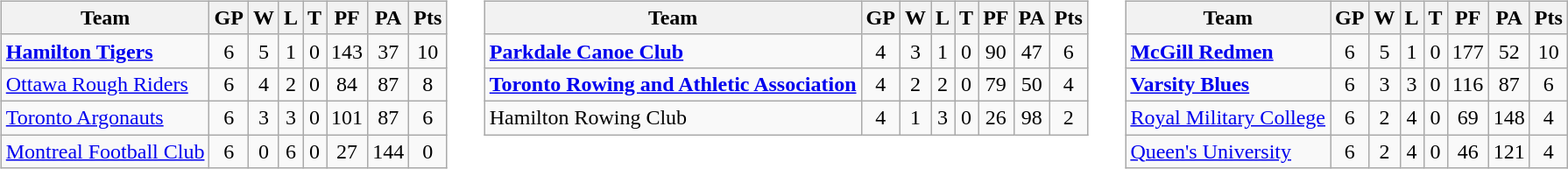<table cellspacing="10">
<tr>
<td valign="top"><br><table class="wikitable">
<tr>
<th>Team</th>
<th>GP</th>
<th>W</th>
<th>L</th>
<th>T</th>
<th>PF</th>
<th>PA</th>
<th>Pts</th>
</tr>
<tr align="center">
<td align="left"><strong><a href='#'>Hamilton Tigers</a></strong></td>
<td>6</td>
<td>5</td>
<td>1</td>
<td>0</td>
<td>143</td>
<td>37</td>
<td>10</td>
</tr>
<tr align="center">
<td align="left"><a href='#'>Ottawa Rough Riders</a></td>
<td>6</td>
<td>4</td>
<td>2</td>
<td>0</td>
<td>84</td>
<td>87</td>
<td>8</td>
</tr>
<tr align="center">
<td align="left"><a href='#'>Toronto Argonauts</a></td>
<td>6</td>
<td>3</td>
<td>3</td>
<td>0</td>
<td>101</td>
<td>87</td>
<td>6</td>
</tr>
<tr align="center">
<td align="left"><a href='#'>Montreal Football Club</a></td>
<td>6</td>
<td>0</td>
<td>6</td>
<td>0</td>
<td>27</td>
<td>144</td>
<td>0</td>
</tr>
</table>
</td>
<td valign="top"><br><table class="wikitable">
<tr>
<th>Team</th>
<th>GP</th>
<th>W</th>
<th>L</th>
<th>T</th>
<th>PF</th>
<th>PA</th>
<th>Pts</th>
</tr>
<tr align="center">
<td align="left"><strong><a href='#'>Parkdale Canoe Club</a></strong></td>
<td>4</td>
<td>3</td>
<td>1</td>
<td>0</td>
<td>90</td>
<td>47</td>
<td>6</td>
</tr>
<tr align="center">
<td align="left"><strong><a href='#'>Toronto Rowing and Athletic Association</a></strong></td>
<td>4</td>
<td>2</td>
<td>2</td>
<td>0</td>
<td>79</td>
<td>50</td>
<td>4</td>
</tr>
<tr align="center">
<td align="left">Hamilton Rowing Club</td>
<td>4</td>
<td>1</td>
<td>3</td>
<td>0</td>
<td>26</td>
<td>98</td>
<td>2</td>
</tr>
</table>
</td>
<td valign="top"><br><table class="wikitable">
<tr>
<th>Team</th>
<th>GP</th>
<th>W</th>
<th>L</th>
<th>T</th>
<th>PF</th>
<th>PA</th>
<th>Pts</th>
</tr>
<tr align="center">
<td align="left"><strong><a href='#'>McGill Redmen</a></strong></td>
<td>6</td>
<td>5</td>
<td>1</td>
<td>0</td>
<td>177</td>
<td>52</td>
<td>10</td>
</tr>
<tr align="center">
<td align="left"><strong><a href='#'>Varsity Blues</a></strong></td>
<td>6</td>
<td>3</td>
<td>3</td>
<td>0</td>
<td>116</td>
<td>87</td>
<td>6</td>
</tr>
<tr align="center">
<td align="left"><a href='#'>Royal Military College</a></td>
<td>6</td>
<td>2</td>
<td>4</td>
<td>0</td>
<td>69</td>
<td>148</td>
<td>4</td>
</tr>
<tr align="center">
<td align="left"><a href='#'>Queen's University</a></td>
<td>6</td>
<td>2</td>
<td>4</td>
<td>0</td>
<td>46</td>
<td>121</td>
<td>4</td>
</tr>
</table>
</td>
</tr>
</table>
